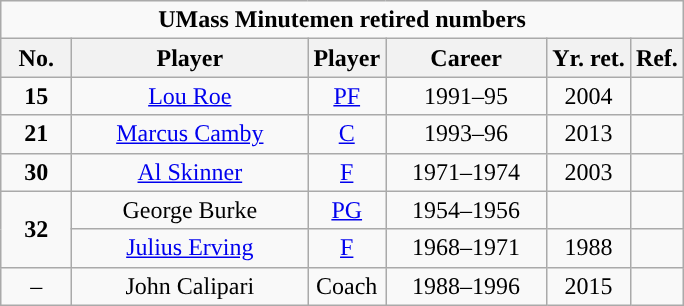<table class="wikitable sortable" style="text-align:center">
<tr>
<td colspan=6><strong>UMass Minutemen retired numbers</strong></td>
</tr>
<tr>
<th width=40px>No.</th>
<th width=150px>Player</th>
<th width=40px>Player</th>
<th width=100px>Career</th>
<th width=px>Yr. ret.</th>
<th width=px>Ref.</th>
</tr>
<tr>
<td><strong>15</strong></td>
<td><a href='#'>Lou Roe</a></td>
<td><a href='#'>PF</a></td>
<td>1991–95</td>
<td>2004</td>
<td></td>
</tr>
<tr>
<td><strong>21</strong></td>
<td><a href='#'>Marcus Camby</a></td>
<td><a href='#'>C</a></td>
<td>1993–96</td>
<td>2013</td>
<td></td>
</tr>
<tr>
<td><strong>30</strong></td>
<td><a href='#'>Al Skinner</a></td>
<td><a href='#'>F</a></td>
<td>1971–1974</td>
<td>2003</td>
<td></td>
</tr>
<tr>
<td rowspan=2><strong>32</strong></td>
<td>George Burke</td>
<td><a href='#'>PG</a></td>
<td>1954–1956</td>
<td></td>
<td></td>
</tr>
<tr>
<td><a href='#'>Julius Erving</a></td>
<td><a href='#'>F</a></td>
<td>1968–1971</td>
<td>1988</td>
<td></td>
</tr>
<tr>
<td>–</td>
<td>John Calipari</td>
<td>Coach</td>
<td>1988–1996</td>
<td>2015</td>
<td></td>
</tr>
</table>
